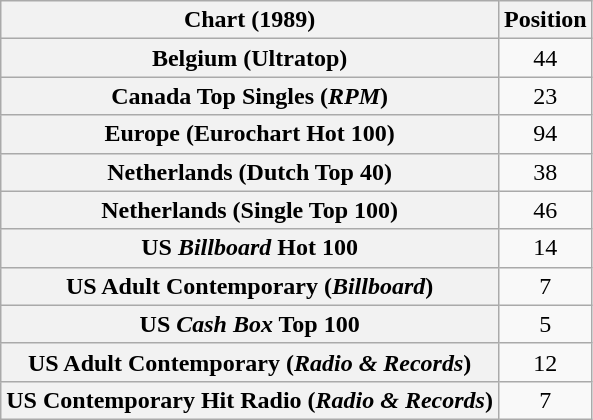<table class="wikitable sortable plainrowheaders" style="text-align:center">
<tr>
<th>Chart (1989)</th>
<th>Position</th>
</tr>
<tr>
<th scope="row">Belgium (Ultratop)</th>
<td>44</td>
</tr>
<tr>
<th scope="row">Canada Top Singles (<em>RPM</em>)</th>
<td>23</td>
</tr>
<tr>
<th scope="row">Europe (Eurochart Hot 100)</th>
<td>94</td>
</tr>
<tr>
<th scope="row">Netherlands (Dutch Top 40)</th>
<td>38</td>
</tr>
<tr>
<th scope="row">Netherlands (Single Top 100)</th>
<td>46</td>
</tr>
<tr>
<th scope="row">US <em>Billboard</em> Hot 100</th>
<td>14</td>
</tr>
<tr>
<th scope="row">US Adult Contemporary (<em>Billboard</em>)</th>
<td>7</td>
</tr>
<tr>
<th scope="row">US <em>Cash Box</em> Top 100</th>
<td>5</td>
</tr>
<tr>
<th scope="row">US Adult Contemporary (<em>Radio & Records</em>)</th>
<td>12</td>
</tr>
<tr>
<th scope="row">US Contemporary Hit Radio (<em>Radio & Records</em>)</th>
<td>7</td>
</tr>
</table>
